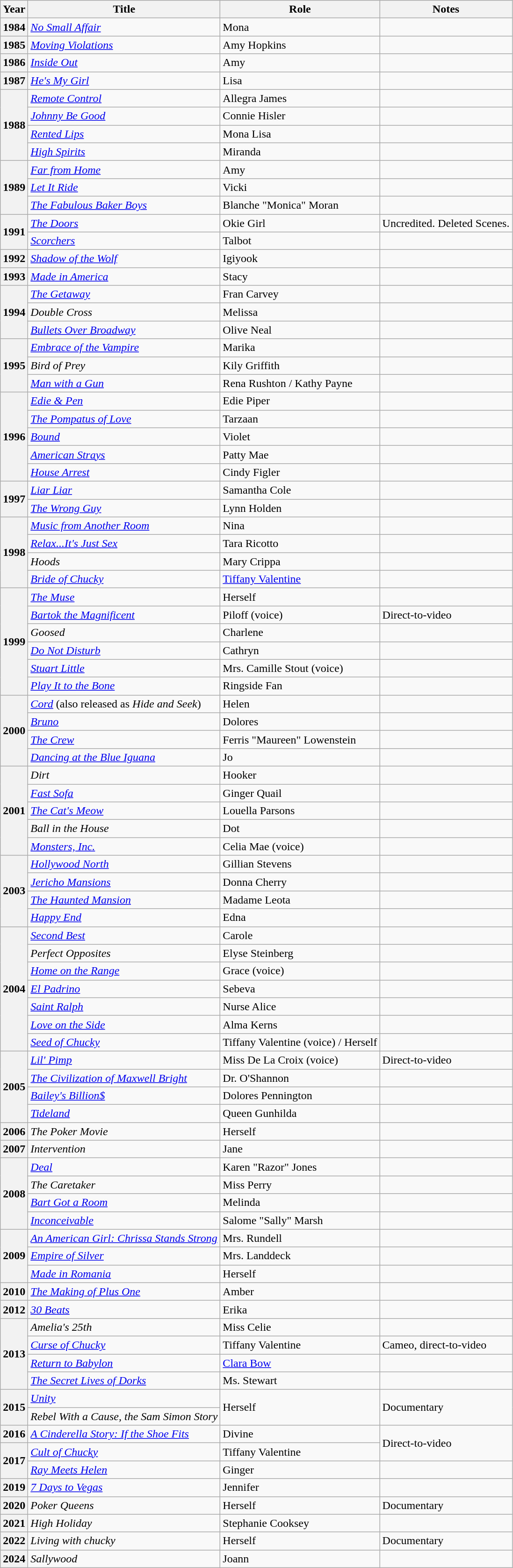<table class="wikitable sortable plainrowheaders">
<tr>
<th scope="col">Year</th>
<th scope="col">Title</th>
<th scope="col">Role</th>
<th scope="col" class="unsortable">Notes</th>
</tr>
<tr>
<th scope="row">1984</th>
<td><em><a href='#'>No Small Affair</a></em></td>
<td>Mona</td>
<td></td>
</tr>
<tr>
<th scope="row">1985</th>
<td><em><a href='#'>Moving Violations</a></em></td>
<td>Amy Hopkins</td>
<td></td>
</tr>
<tr>
<th scope="row">1986</th>
<td><em><a href='#'>Inside Out</a></em></td>
<td>Amy</td>
<td></td>
</tr>
<tr>
<th scope="row">1987</th>
<td><em><a href='#'>He's My Girl</a></em></td>
<td>Lisa</td>
<td></td>
</tr>
<tr>
<th rowspan="4" scope="row">1988</th>
<td><em><a href='#'>Remote Control</a></em></td>
<td>Allegra James</td>
<td></td>
</tr>
<tr>
<td><em><a href='#'>Johnny Be Good</a></em></td>
<td>Connie Hisler</td>
<td></td>
</tr>
<tr>
<td><em><a href='#'>Rented Lips</a></em></td>
<td>Mona Lisa</td>
<td></td>
</tr>
<tr>
<td><em><a href='#'>High Spirits</a></em></td>
<td>Miranda</td>
<td></td>
</tr>
<tr>
<th rowspan="3" scope="row">1989</th>
<td><em><a href='#'>Far from Home</a></em></td>
<td>Amy</td>
<td></td>
</tr>
<tr>
<td><em><a href='#'>Let It Ride</a></em></td>
<td>Vicki</td>
<td></td>
</tr>
<tr>
<td data-sort-value="Fabulous Baker Boys, The"><em><a href='#'>The Fabulous Baker Boys</a></em></td>
<td>Blanche "Monica" Moran</td>
<td></td>
</tr>
<tr>
<th rowspan="2" scope="row">1991</th>
<td data-sort-value="Doors, The"><em><a href='#'>The Doors</a></em></td>
<td>Okie Girl</td>
<td>Uncredited. Deleted Scenes.</td>
</tr>
<tr>
<td><em><a href='#'>Scorchers</a></em></td>
<td>Talbot</td>
<td></td>
</tr>
<tr>
<th scope="row">1992</th>
<td><em><a href='#'>Shadow of the Wolf</a></em></td>
<td>Igiyook</td>
<td></td>
</tr>
<tr>
<th scope="row">1993</th>
<td><em><a href='#'>Made in America</a></em></td>
<td>Stacy</td>
<td></td>
</tr>
<tr>
<th rowspan="3" scope="row">1994</th>
<td data-sort-value="Getaway, The"><em><a href='#'>The Getaway</a></em></td>
<td>Fran Carvey</td>
<td></td>
</tr>
<tr>
<td><em>Double Cross</em></td>
<td>Melissa</td>
<td></td>
</tr>
<tr>
<td><em><a href='#'>Bullets Over Broadway</a></em></td>
<td>Olive Neal</td>
<td></td>
</tr>
<tr>
<th rowspan="3" scope="row">1995</th>
<td><em><a href='#'>Embrace of the Vampire</a></em></td>
<td>Marika</td>
<td></td>
</tr>
<tr>
<td><em>Bird of Prey</em></td>
<td>Kily Griffith</td>
<td></td>
</tr>
<tr>
<td><em><a href='#'>Man with a Gun</a></em></td>
<td>Rena Rushton / Kathy Payne</td>
<td></td>
</tr>
<tr>
<th rowspan="5" scope="row">1996</th>
<td><em><a href='#'>Edie & Pen</a></em></td>
<td>Edie Piper</td>
<td></td>
</tr>
<tr>
<td data-sort-value="Pompatus of Love, The"><em><a href='#'>The Pompatus of Love</a></em></td>
<td>Tarzaan</td>
<td></td>
</tr>
<tr>
<td><em><a href='#'>Bound</a></em></td>
<td>Violet</td>
<td></td>
</tr>
<tr>
<td><em><a href='#'>American Strays</a></em></td>
<td>Patty Mae</td>
<td></td>
</tr>
<tr>
<td><em><a href='#'>House Arrest</a></em></td>
<td>Cindy Figler</td>
<td></td>
</tr>
<tr>
<th rowspan="2" scope="row">1997</th>
<td><em><a href='#'>Liar Liar</a></em></td>
<td>Samantha Cole</td>
<td></td>
</tr>
<tr>
<td data-sort-value="Wrong Guy, The"><em><a href='#'>The Wrong Guy</a></em></td>
<td>Lynn Holden</td>
<td></td>
</tr>
<tr>
<th rowspan="4" scope="row">1998</th>
<td><em><a href='#'>Music from Another Room</a></em></td>
<td>Nina</td>
<td></td>
</tr>
<tr>
<td><em><a href='#'>Relax...It's Just Sex</a></em></td>
<td>Tara Ricotto</td>
<td></td>
</tr>
<tr>
<td><em>Hoods</em></td>
<td>Mary Crippa</td>
<td></td>
</tr>
<tr>
<td><em><a href='#'>Bride of Chucky</a></em></td>
<td><a href='#'>Tiffany Valentine</a></td>
<td></td>
</tr>
<tr>
<th rowspan="6" scope="row">1999</th>
<td data-sort-value="Muse, The"><em><a href='#'>The Muse</a></em></td>
<td>Herself</td>
<td></td>
</tr>
<tr>
<td><em><a href='#'>Bartok the Magnificent</a></em></td>
<td>Piloff (voice)</td>
<td>Direct-to-video</td>
</tr>
<tr>
<td><em>Goosed</em></td>
<td>Charlene</td>
<td></td>
</tr>
<tr>
<td><em><a href='#'>Do Not Disturb</a></em></td>
<td>Cathryn</td>
<td></td>
</tr>
<tr>
<td><em><a href='#'>Stuart Little</a></em></td>
<td>Mrs. Camille Stout (voice)</td>
<td></td>
</tr>
<tr>
<td><em><a href='#'>Play It to the Bone</a></em></td>
<td>Ringside Fan</td>
<td></td>
</tr>
<tr>
<th rowspan="4" scope="row">2000</th>
<td><em><a href='#'>Cord</a></em> (also released as <em>Hide and Seek</em>)</td>
<td>Helen</td>
<td></td>
</tr>
<tr>
<td><em><a href='#'>Bruno</a></em></td>
<td>Dolores</td>
<td></td>
</tr>
<tr>
<td data-sort-value="Crew, The"><em><a href='#'>The Crew</a></em></td>
<td>Ferris "Maureen" Lowenstein</td>
<td></td>
</tr>
<tr>
<td><em><a href='#'>Dancing at the Blue Iguana</a></em></td>
<td>Jo</td>
<td></td>
</tr>
<tr>
<th rowspan="5" scope="row">2001</th>
<td><em>Dirt</em></td>
<td>Hooker</td>
<td></td>
</tr>
<tr>
<td><em><a href='#'>Fast Sofa</a></em></td>
<td>Ginger Quail</td>
<td></td>
</tr>
<tr>
<td data-sort-value="Cat's Meow, The"><em><a href='#'>The Cat's Meow</a></em></td>
<td>Louella Parsons</td>
<td></td>
</tr>
<tr>
<td><em>Ball in the House</em></td>
<td>Dot</td>
<td></td>
</tr>
<tr>
<td><em><a href='#'>Monsters, Inc.</a></em></td>
<td>Celia Mae (voice)</td>
<td></td>
</tr>
<tr>
<th rowspan="4" scope="row">2003</th>
<td><em><a href='#'>Hollywood North</a></em></td>
<td>Gillian Stevens</td>
<td></td>
</tr>
<tr>
<td><em><a href='#'>Jericho Mansions</a></em></td>
<td>Donna Cherry</td>
<td></td>
</tr>
<tr>
<td data-sort-value="Haunted Mansion, The"><em><a href='#'>The Haunted Mansion</a></em></td>
<td>Madame Leota</td>
<td></td>
</tr>
<tr>
<td><em><a href='#'>Happy End</a></em></td>
<td>Edna</td>
<td></td>
</tr>
<tr>
<th rowspan="7" scope="row">2004</th>
<td><em><a href='#'>Second Best</a></em></td>
<td>Carole</td>
<td></td>
</tr>
<tr>
<td><em>Perfect Opposites</em></td>
<td>Elyse Steinberg</td>
<td></td>
</tr>
<tr>
<td><em><a href='#'>Home on the Range</a></em></td>
<td>Grace (voice)</td>
<td></td>
</tr>
<tr>
<td><em><a href='#'>El Padrino</a></em></td>
<td>Sebeva</td>
<td></td>
</tr>
<tr>
<td><em><a href='#'>Saint Ralph</a></em></td>
<td>Nurse Alice</td>
<td></td>
</tr>
<tr>
<td><em><a href='#'>Love on the Side</a></em></td>
<td>Alma Kerns</td>
<td></td>
</tr>
<tr>
<td><em><a href='#'>Seed of Chucky</a></em></td>
<td>Tiffany Valentine (voice) / Herself</td>
<td></td>
</tr>
<tr>
<th rowspan="4" scope="row">2005</th>
<td><em><a href='#'>Lil' Pimp</a></em></td>
<td>Miss De La Croix (voice)</td>
<td>Direct-to-video</td>
</tr>
<tr>
<td data-sort-value="Civilization of Maxwell Bright, The"><em><a href='#'>The Civilization of Maxwell Bright</a></em></td>
<td>Dr. O'Shannon</td>
<td></td>
</tr>
<tr>
<td><em><a href='#'>Bailey's Billion$</a></em></td>
<td>Dolores Pennington</td>
<td></td>
</tr>
<tr>
<td><em><a href='#'>Tideland</a></em></td>
<td>Queen Gunhilda</td>
<td></td>
</tr>
<tr>
<th scope="row">2006</th>
<td data-sort-value="Poker Movie, The"><em>The Poker Movie</em></td>
<td>Herself</td>
<td></td>
</tr>
<tr>
<th scope="row">2007</th>
<td><em>Intervention</em></td>
<td>Jane</td>
<td></td>
</tr>
<tr>
<th rowspan="4" scope="row">2008</th>
<td><em><a href='#'>Deal</a></em></td>
<td>Karen "Razor" Jones</td>
<td></td>
</tr>
<tr>
<td data-sort-value="Caretaker, The"><em>The Caretaker</em></td>
<td>Miss Perry</td>
<td></td>
</tr>
<tr>
<td><em><a href='#'>Bart Got a Room</a></em></td>
<td>Melinda</td>
<td></td>
</tr>
<tr>
<td><em><a href='#'>Inconceivable</a></em></td>
<td>Salome "Sally" Marsh</td>
<td></td>
</tr>
<tr>
<th rowspan="3" scope="row">2009</th>
<td><em><a href='#'>An American Girl: Chrissa Stands Strong</a></em></td>
<td>Mrs. Rundell</td>
<td></td>
</tr>
<tr>
<td><em><a href='#'>Empire of Silver</a></em></td>
<td>Mrs. Landdeck</td>
<td></td>
</tr>
<tr>
<td><em><a href='#'>Made in Romania</a></em></td>
<td>Herself</td>
<td></td>
</tr>
<tr>
<th scope="row">2010</th>
<td data-sort-value="Making of Plus One, The"><em><a href='#'>The Making of Plus One</a></em></td>
<td>Amber</td>
<td></td>
</tr>
<tr>
<th scope="row">2012</th>
<td><em><a href='#'>30 Beats</a></em></td>
<td>Erika</td>
<td></td>
</tr>
<tr>
<th rowspan="4" scope="row">2013</th>
<td><em>Amelia's 25th</em></td>
<td>Miss Celie</td>
<td></td>
</tr>
<tr>
<td><em><a href='#'>Curse of Chucky</a></em></td>
<td>Tiffany Valentine</td>
<td>Cameo, direct-to-video</td>
</tr>
<tr>
<td><em><a href='#'>Return to Babylon</a></em></td>
<td><a href='#'>Clara Bow</a></td>
<td></td>
</tr>
<tr>
<td data-sort-value="Secret Lives of Dorks, The"><em><a href='#'>The Secret Lives of Dorks</a></em></td>
<td>Ms. Stewart</td>
<td></td>
</tr>
<tr>
<th rowspan="2" scope="row">2015</th>
<td><em><a href='#'>Unity</a></em></td>
<td rowspan="2">Herself</td>
<td rowspan="2">Documentary</td>
</tr>
<tr>
<td><em>Rebel With a Cause, the Sam Simon Story</em></td>
</tr>
<tr>
<th scope="row">2016</th>
<td data-sort-value="Cinderella Story: If the Shoe Fits, A"><em><a href='#'>A Cinderella Story: If the Shoe Fits</a></em></td>
<td>Divine</td>
<td rowspan="2">Direct-to-video</td>
</tr>
<tr>
<th rowspan="2" scope="row">2017</th>
<td><em><a href='#'>Cult of Chucky</a></em></td>
<td>Tiffany Valentine</td>
</tr>
<tr>
<td><em><a href='#'>Ray Meets Helen</a></em></td>
<td>Ginger</td>
<td></td>
</tr>
<tr>
<th scope="row">2019</th>
<td><em><a href='#'>7 Days to Vegas</a></em></td>
<td>Jennifer</td>
<td></td>
</tr>
<tr>
<th scope="row">2020</th>
<td><em>Poker Queens</em></td>
<td>Herself</td>
<td>Documentary</td>
</tr>
<tr>
<th scope="row">2021</th>
<td><em>High Holiday</em></td>
<td>Stephanie Cooksey</td>
<td></td>
</tr>
<tr>
<th scope="row">2022</th>
<td><em>Living with chucky</em></td>
<td>Herself</td>
<td>Documentary</td>
</tr>
<tr>
<th scope="row">2024</th>
<td><em>Sallywood</em></td>
<td>Joann</td>
<td></td>
</tr>
</table>
